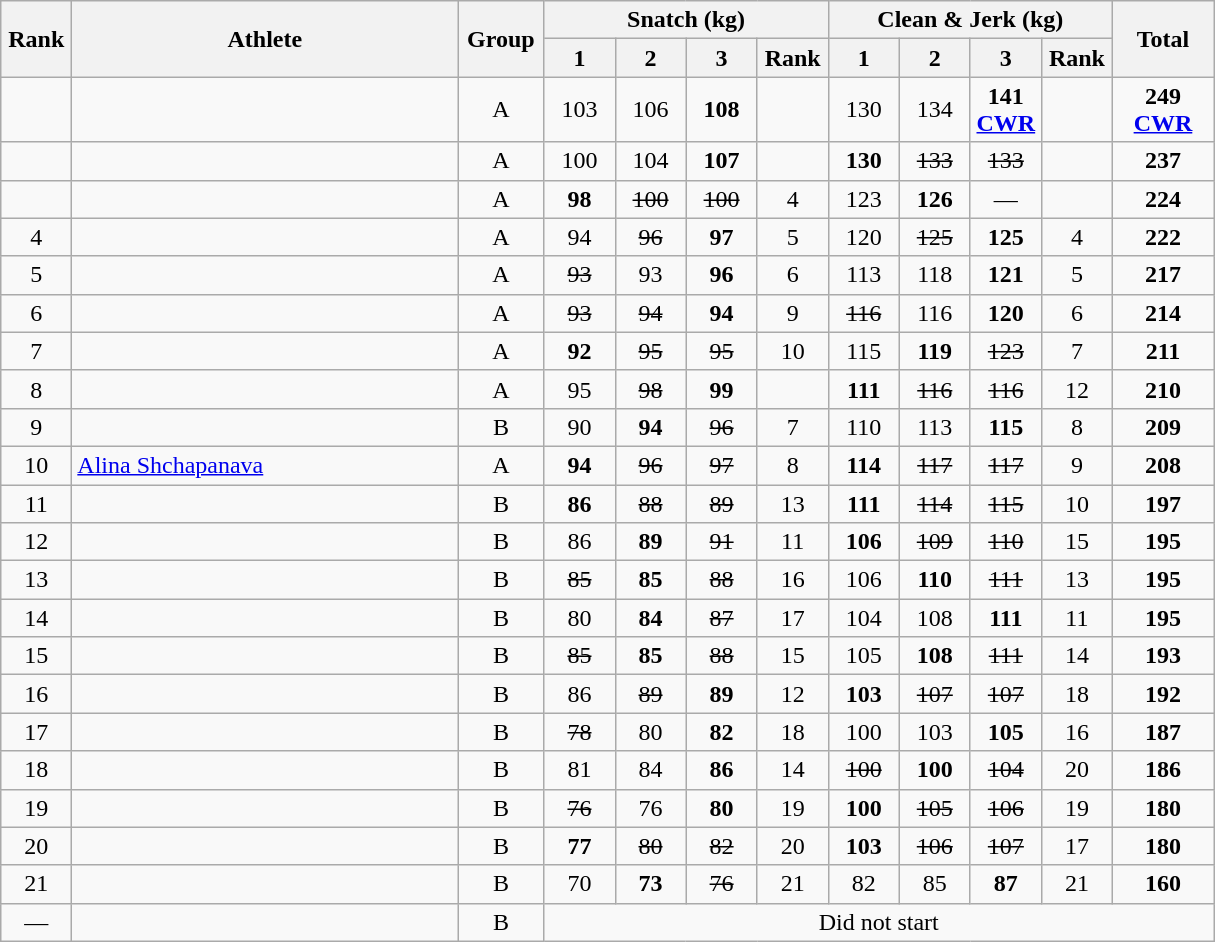<table class = "wikitable" style="text-align:center;">
<tr>
<th rowspan=2 width=40>Rank</th>
<th rowspan=2 width=250>Athlete</th>
<th rowspan=2 width=50>Group</th>
<th colspan=4>Snatch (kg)</th>
<th colspan=4>Clean & Jerk (kg)</th>
<th rowspan=2 width=60>Total</th>
</tr>
<tr>
<th width=40>1</th>
<th width=40>2</th>
<th width=40>3</th>
<th width=40>Rank</th>
<th width=40>1</th>
<th width=40>2</th>
<th width=40>3</th>
<th width=40>Rank</th>
</tr>
<tr>
<td></td>
<td align=left></td>
<td>A</td>
<td>103</td>
<td>106</td>
<td><strong>108</strong></td>
<td></td>
<td>130</td>
<td>134</td>
<td><strong>141 <a href='#'>CWR</a></strong></td>
<td></td>
<td><strong>249 <a href='#'>CWR</a></strong></td>
</tr>
<tr>
<td></td>
<td align=left></td>
<td>A</td>
<td>100</td>
<td>104</td>
<td><strong>107</strong></td>
<td></td>
<td><strong>130</strong></td>
<td><s>133</s></td>
<td><s>133</s></td>
<td></td>
<td><strong>237</strong></td>
</tr>
<tr>
<td></td>
<td align=left></td>
<td>A</td>
<td><strong>98</strong></td>
<td><s>100</s></td>
<td><s>100</s></td>
<td>4</td>
<td>123</td>
<td><strong>126</strong></td>
<td>—</td>
<td></td>
<td><strong>224</strong></td>
</tr>
<tr>
<td>4</td>
<td align=left></td>
<td>A</td>
<td>94</td>
<td><s>96</s></td>
<td><strong>97</strong></td>
<td>5</td>
<td>120</td>
<td><s>125</s></td>
<td><strong>125</strong></td>
<td>4</td>
<td><strong>222</strong></td>
</tr>
<tr>
<td>5</td>
<td align=left></td>
<td>A</td>
<td><s>93</s></td>
<td>93</td>
<td><strong>96</strong></td>
<td>6</td>
<td>113</td>
<td>118</td>
<td><strong>121</strong></td>
<td>5</td>
<td><strong>217</strong></td>
</tr>
<tr>
<td>6</td>
<td align=left></td>
<td>A</td>
<td><s>93</s></td>
<td><s>94</s></td>
<td><strong>94</strong></td>
<td>9</td>
<td><s>116</s></td>
<td>116</td>
<td><strong>120</strong></td>
<td>6</td>
<td><strong>214</strong></td>
</tr>
<tr>
<td>7</td>
<td align=left></td>
<td>A</td>
<td><strong>92</strong></td>
<td><s>95</s></td>
<td><s>95</s></td>
<td>10</td>
<td>115</td>
<td><strong>119</strong></td>
<td><s>123</s></td>
<td>7</td>
<td><strong>211</strong></td>
</tr>
<tr>
<td>8</td>
<td align=left></td>
<td>A</td>
<td>95</td>
<td><s>98</s></td>
<td><strong>99</strong></td>
<td></td>
<td><strong>111</strong></td>
<td><s>116</s></td>
<td><s>116</s></td>
<td>12</td>
<td><strong>210</strong></td>
</tr>
<tr>
<td>9</td>
<td align=left></td>
<td>B</td>
<td>90</td>
<td><strong>94</strong></td>
<td><s>96</s></td>
<td>7</td>
<td>110</td>
<td>113</td>
<td><strong>115</strong></td>
<td>8</td>
<td><strong>209</strong></td>
</tr>
<tr>
<td>10</td>
<td align=left> <a href='#'>Alina Shchapanava</a> </td>
<td>A</td>
<td><strong>94</strong></td>
<td><s>96</s></td>
<td><s>97</s></td>
<td>8</td>
<td><strong>114</strong></td>
<td><s>117</s></td>
<td><s>117</s></td>
<td>9</td>
<td><strong>208</strong></td>
</tr>
<tr>
<td>11</td>
<td align=left></td>
<td>B</td>
<td><strong>86</strong></td>
<td><s>88</s></td>
<td><s>89</s></td>
<td>13</td>
<td><strong>111</strong></td>
<td><s>114</s></td>
<td><s>115</s></td>
<td>10</td>
<td><strong>197</strong></td>
</tr>
<tr>
<td>12</td>
<td align=left></td>
<td>B</td>
<td>86</td>
<td><strong>89</strong></td>
<td><s>91</s></td>
<td>11</td>
<td><strong>106</strong></td>
<td><s>109</s></td>
<td><s>110</s></td>
<td>15</td>
<td><strong>195</strong></td>
</tr>
<tr>
<td>13</td>
<td align=left></td>
<td>B</td>
<td><s>85</s></td>
<td><strong>85</strong></td>
<td><s>88</s></td>
<td>16</td>
<td>106</td>
<td><strong>110</strong></td>
<td><s>111</s></td>
<td>13</td>
<td><strong>195</strong></td>
</tr>
<tr>
<td>14</td>
<td align=left></td>
<td>B</td>
<td>80</td>
<td><strong>84</strong></td>
<td><s>87</s></td>
<td>17</td>
<td>104</td>
<td>108</td>
<td><strong>111</strong></td>
<td>11</td>
<td><strong>195</strong></td>
</tr>
<tr>
<td>15</td>
<td align=left></td>
<td>B</td>
<td><s>85</s></td>
<td><strong>85</strong></td>
<td><s>88</s></td>
<td>15</td>
<td>105</td>
<td><strong>108</strong></td>
<td><s>111</s></td>
<td>14</td>
<td><strong>193</strong></td>
</tr>
<tr>
<td>16</td>
<td align=left></td>
<td>B</td>
<td>86</td>
<td><s>89</s></td>
<td><strong>89</strong></td>
<td>12</td>
<td><strong>103</strong></td>
<td><s>107</s></td>
<td><s>107</s></td>
<td>18</td>
<td><strong>192</strong></td>
</tr>
<tr>
<td>17</td>
<td align=left></td>
<td>B</td>
<td><s>78</s></td>
<td>80</td>
<td><strong>82</strong></td>
<td>18</td>
<td>100</td>
<td>103</td>
<td><strong>105</strong></td>
<td>16</td>
<td><strong>187</strong></td>
</tr>
<tr>
<td>18</td>
<td align=left></td>
<td>B</td>
<td>81</td>
<td>84</td>
<td><strong>86</strong></td>
<td>14</td>
<td><s>100</s></td>
<td><strong>100</strong></td>
<td><s>104</s></td>
<td>20</td>
<td><strong>186</strong></td>
</tr>
<tr>
<td>19</td>
<td align=left></td>
<td>B</td>
<td><s>76</s></td>
<td>76</td>
<td><strong>80</strong></td>
<td>19</td>
<td><strong>100</strong></td>
<td><s>105</s></td>
<td><s>106</s></td>
<td>19</td>
<td><strong>180</strong></td>
</tr>
<tr>
<td>20</td>
<td align=left></td>
<td>B</td>
<td><strong>77</strong></td>
<td><s>80</s></td>
<td><s>82</s></td>
<td>20</td>
<td><strong>103</strong></td>
<td><s>106</s></td>
<td><s>107</s></td>
<td>17</td>
<td><strong>180</strong></td>
</tr>
<tr>
<td>21</td>
<td align=left></td>
<td>B</td>
<td>70</td>
<td><strong>73</strong></td>
<td><s>76</s></td>
<td>21</td>
<td>82</td>
<td>85</td>
<td><strong>87</strong></td>
<td>21</td>
<td><strong>160</strong></td>
</tr>
<tr>
<td>—</td>
<td align=left></td>
<td>B</td>
<td colspan=9>Did not start</td>
</tr>
</table>
